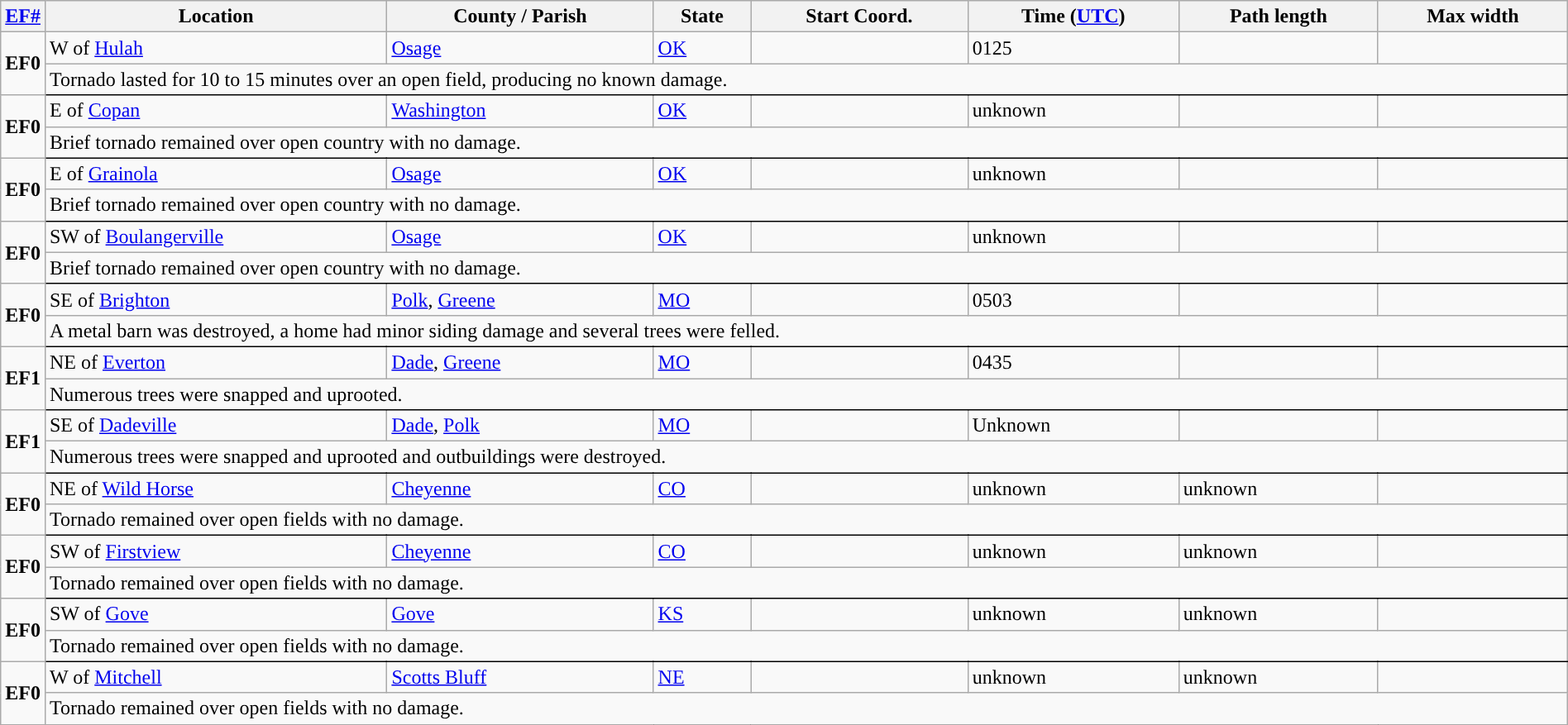<table class="wikitable sortable" style="width:100%;">
<tr>
<th scope="col" width="2%" align="center"><a href='#'>EF#</a></th>
<th scope="col" align="center" class="unsortable">Location</th>
<th scope="col" align="center" class="unsortable">County / Parish</th>
<th scope="col" align="center">State</th>
<th scope="col" align="center" data-sort-type="number">Start Coord.</th>
<th scope="col" align="center" data-sort-type="number">Time (<a href='#'>UTC</a>)</th>
<th scope="col" align="center" data-sort-type="number">Path length</th>
<th scope="col" align="center" data-sort-type="number">Max width</th>
</tr>
<tr>
<td rowspan="2" align="center"><strong>EF0</strong></td>
<td>W of <a href='#'>Hulah</a></td>
<td><a href='#'>Osage</a></td>
<td><a href='#'>OK</a></td>
<td></td>
<td>0125</td>
<td></td>
<td></td>
</tr>
<tr class="expand-child">
<td colspan="8" style=" border-bottom: 1px solid black;">Tornado lasted for 10 to 15 minutes over an open field, producing no known damage.</td>
</tr>
<tr>
<td rowspan="2" align="center"><strong>EF0</strong></td>
<td>E of <a href='#'>Copan</a></td>
<td><a href='#'>Washington</a></td>
<td><a href='#'>OK</a></td>
<td></td>
<td>unknown</td>
<td></td>
<td></td>
</tr>
<tr class="expand-child">
<td colspan="8" style=" border-bottom: 1px solid black;">Brief tornado remained over open country with no damage.</td>
</tr>
<tr>
<td rowspan="2" align="center"><strong>EF0</strong></td>
<td>E of <a href='#'>Grainola</a></td>
<td><a href='#'>Osage</a></td>
<td><a href='#'>OK</a></td>
<td></td>
<td>unknown</td>
<td></td>
<td></td>
</tr>
<tr class="expand-child">
<td colspan="8" style=" border-bottom: 1px solid black;">Brief tornado remained over open country with no damage.</td>
</tr>
<tr>
<td rowspan="2" align="center"><strong>EF0</strong></td>
<td>SW of <a href='#'>Boulangerville</a></td>
<td><a href='#'>Osage</a></td>
<td><a href='#'>OK</a></td>
<td></td>
<td>unknown</td>
<td></td>
<td></td>
</tr>
<tr class="expand-child">
<td colspan="8" style=" border-bottom: 1px solid black;">Brief tornado remained over open country with no damage.</td>
</tr>
<tr>
<td rowspan="2" align="center"><strong>EF0</strong></td>
<td>SE of <a href='#'>Brighton</a></td>
<td><a href='#'>Polk</a>, <a href='#'>Greene</a></td>
<td><a href='#'>MO</a></td>
<td></td>
<td>0503</td>
<td></td>
<td></td>
</tr>
<tr class="expand-child">
<td colspan="8" style=" border-bottom: 1px solid black;">A metal barn was destroyed, a home had minor siding damage and several trees were felled.</td>
</tr>
<tr>
<td rowspan="2" align="center"><strong>EF1</strong></td>
<td>NE of <a href='#'>Everton</a></td>
<td><a href='#'>Dade</a>, <a href='#'>Greene</a></td>
<td><a href='#'>MO</a></td>
<td></td>
<td>0435</td>
<td></td>
<td></td>
</tr>
<tr class="expand-child">
<td colspan="8" style=" border-bottom: 1px solid black;">Numerous trees were snapped and uprooted.</td>
</tr>
<tr>
<td rowspan="2" align="center"><strong>EF1</strong></td>
<td>SE of <a href='#'>Dadeville</a></td>
<td><a href='#'>Dade</a>, <a href='#'>Polk</a></td>
<td><a href='#'>MO</a></td>
<td></td>
<td>Unknown</td>
<td></td>
<td></td>
</tr>
<tr class="expand-child">
<td colspan="8" style=" border-bottom: 1px solid black;">Numerous trees were snapped and uprooted and outbuildings were destroyed.</td>
</tr>
<tr>
<td rowspan="2" align="center"><strong>EF0</strong></td>
<td>NE of <a href='#'>Wild Horse</a></td>
<td><a href='#'>Cheyenne</a></td>
<td><a href='#'>CO</a></td>
<td></td>
<td>unknown</td>
<td>unknown</td>
<td></td>
</tr>
<tr class="expand-child">
<td colspan="8" style=" border-bottom: 1px solid black;">Tornado remained over open fields with no damage.</td>
</tr>
<tr>
<td rowspan="2" align="center"><strong>EF0</strong></td>
<td>SW of <a href='#'>Firstview</a></td>
<td><a href='#'>Cheyenne</a></td>
<td><a href='#'>CO</a></td>
<td></td>
<td>unknown</td>
<td>unknown</td>
<td></td>
</tr>
<tr class="expand-child">
<td colspan="8" style=" border-bottom: 1px solid black;">Tornado remained over open fields with no damage.</td>
</tr>
<tr>
<td rowspan="2" align="center"><strong>EF0</strong></td>
<td>SW of <a href='#'>Gove</a></td>
<td><a href='#'>Gove</a></td>
<td><a href='#'>KS</a></td>
<td></td>
<td>unknown</td>
<td>unknown</td>
<td></td>
</tr>
<tr class="expand-child">
<td colspan="8" style=" border-bottom: 1px solid black;">Tornado remained over open fields with no damage.</td>
</tr>
<tr>
<td rowspan="2" align="center"><strong>EF0</strong></td>
<td>W of <a href='#'>Mitchell</a></td>
<td><a href='#'>Scotts Bluff</a></td>
<td><a href='#'>NE</a></td>
<td></td>
<td>unknown</td>
<td>unknown</td>
<td></td>
</tr>
<tr class="expand-child">
<td colspan="8" style=" border-bottom: 1px solid black;">Tornado remained over open fields with no damage.</td>
</tr>
<tr>
</tr>
</table>
